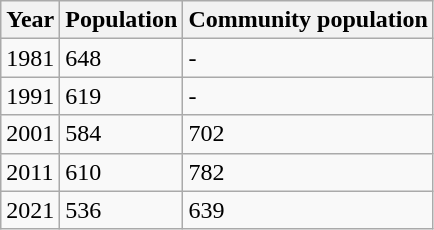<table class=wikitable>
<tr>
<th>Year</th>
<th>Population</th>
<th>Community population</th>
</tr>
<tr>
<td>1981</td>
<td>648</td>
<td>-</td>
</tr>
<tr>
<td>1991</td>
<td>619</td>
<td>-</td>
</tr>
<tr>
<td>2001</td>
<td>584</td>
<td>702</td>
</tr>
<tr>
<td>2011</td>
<td>610</td>
<td>782</td>
</tr>
<tr>
<td>2021</td>
<td>536</td>
<td>639</td>
</tr>
</table>
